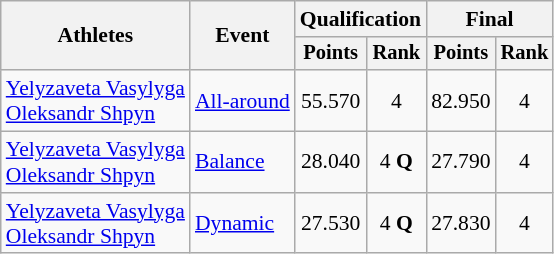<table class="wikitable" style="font-size:90%">
<tr>
<th rowspan="2">Athletes</th>
<th rowspan="2">Event</th>
<th colspan="2">Qualification</th>
<th colspan="2">Final</th>
</tr>
<tr style="font-size:95%">
<th>Points</th>
<th>Rank</th>
<th>Points</th>
<th>Rank</th>
</tr>
<tr align=center>
<td align=left><a href='#'>Yelyzaveta Vasylyga</a><br><a href='#'>Oleksandr Shpyn</a></td>
<td align=left><a href='#'>All-around</a></td>
<td>55.570</td>
<td>4</td>
<td>82.950</td>
<td>4</td>
</tr>
<tr align=center>
<td align=left><a href='#'>Yelyzaveta Vasylyga</a><br><a href='#'>Oleksandr Shpyn</a></td>
<td align=left><a href='#'>Balance</a></td>
<td>28.040</td>
<td>4 <strong>Q</strong></td>
<td>27.790</td>
<td>4</td>
</tr>
<tr align=center>
<td align=left><a href='#'>Yelyzaveta Vasylyga</a><br><a href='#'>Oleksandr Shpyn</a></td>
<td align=left><a href='#'>Dynamic</a></td>
<td>27.530</td>
<td>4 <strong>Q</strong></td>
<td>27.830</td>
<td>4</td>
</tr>
</table>
